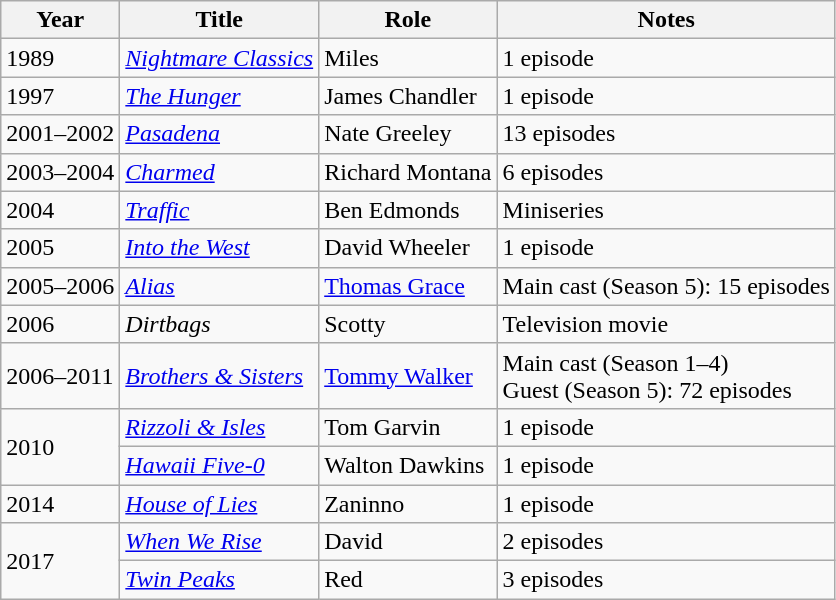<table class="wikitable">
<tr>
<th>Year</th>
<th>Title</th>
<th>Role</th>
<th>Notes</th>
</tr>
<tr>
<td>1989</td>
<td><em><a href='#'>Nightmare Classics</a></em></td>
<td>Miles</td>
<td>1 episode</td>
</tr>
<tr>
<td>1997</td>
<td><em><a href='#'>The Hunger</a></em></td>
<td>James Chandler</td>
<td>1 episode</td>
</tr>
<tr>
<td>2001–2002</td>
<td><em><a href='#'>Pasadena</a></em></td>
<td>Nate Greeley</td>
<td>13 episodes</td>
</tr>
<tr>
<td>2003–2004</td>
<td><em><a href='#'>Charmed</a></em></td>
<td>Richard Montana</td>
<td>6 episodes</td>
</tr>
<tr>
<td>2004</td>
<td><em><a href='#'>Traffic</a></em></td>
<td>Ben Edmonds</td>
<td>Miniseries</td>
</tr>
<tr>
<td>2005</td>
<td><em><a href='#'>Into the West</a></em></td>
<td>David Wheeler</td>
<td>1 episode</td>
</tr>
<tr>
<td>2005–2006</td>
<td><em><a href='#'>Alias</a></em></td>
<td><a href='#'>Thomas Grace</a></td>
<td>Main cast (Season 5): 15 episodes</td>
</tr>
<tr>
<td>2006</td>
<td><em>Dirtbags</em></td>
<td>Scotty</td>
<td>Television movie</td>
</tr>
<tr>
<td>2006–2011</td>
<td><em><a href='#'>Brothers & Sisters</a></em></td>
<td><a href='#'>Tommy Walker</a></td>
<td>Main cast (Season 1–4)<br>Guest (Season 5): 72 episodes</td>
</tr>
<tr>
<td rowspan=2>2010</td>
<td><em><a href='#'>Rizzoli & Isles</a></em></td>
<td>Tom Garvin</td>
<td>1 episode</td>
</tr>
<tr>
<td><em><a href='#'>Hawaii Five-0</a></em></td>
<td>Walton Dawkins</td>
<td>1 episode</td>
</tr>
<tr>
<td>2014</td>
<td><em><a href='#'>House of Lies</a></em></td>
<td>Zaninno</td>
<td>1 episode</td>
</tr>
<tr>
<td rowspan=2>2017</td>
<td><em><a href='#'>When We Rise</a></em></td>
<td>David</td>
<td>2 episodes</td>
</tr>
<tr>
<td><em><a href='#'>Twin Peaks</a></em></td>
<td>Red</td>
<td>3 episodes</td>
</tr>
</table>
